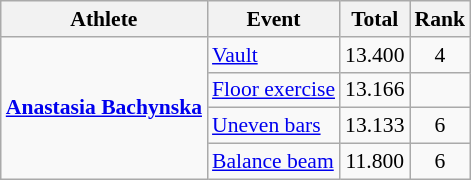<table class="wikitable" style="font-size:90%">
<tr>
<th>Athlete</th>
<th>Event</th>
<th>Total</th>
<th>Rank</th>
</tr>
<tr align=center>
<td align=left rowspan=4><strong><a href='#'>Anastasia Bachynska</a></strong></td>
<td align=left><a href='#'>Vault</a></td>
<td>13.400</td>
<td>4</td>
</tr>
<tr align=center>
<td align=left><a href='#'>Floor exercise</a></td>
<td>13.166</td>
<td></td>
</tr>
<tr align=center>
<td align=left><a href='#'>Uneven bars</a></td>
<td>13.133</td>
<td>6</td>
</tr>
<tr align=center>
<td align=left><a href='#'>Balance beam</a></td>
<td>11.800</td>
<td>6</td>
</tr>
</table>
